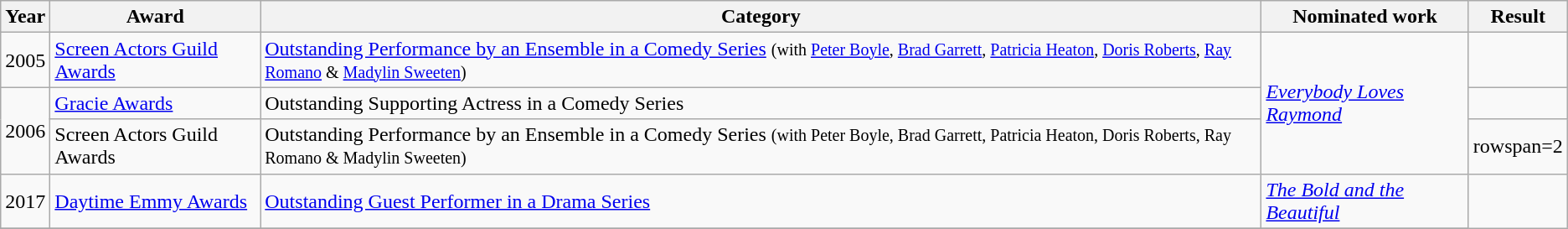<table class="wikitable sortable">
<tr>
<th>Year</th>
<th>Award</th>
<th>Category</th>
<th>Nominated work</th>
<th>Result</th>
</tr>
<tr>
<td>2005</td>
<td><a href='#'>Screen Actors Guild Awards</a></td>
<td><a href='#'>Outstanding Performance by an Ensemble in a Comedy Series</a> <small>(with <a href='#'>Peter Boyle</a>, <a href='#'>Brad Garrett</a>, <a href='#'>Patricia Heaton</a>, <a href='#'>Doris Roberts</a>, <a href='#'>Ray Romano</a> & <a href='#'>Madylin Sweeten</a>)</small></td>
<td rowspan=3><em><a href='#'>Everybody Loves Raymond</a></em></td>
<td></td>
</tr>
<tr>
<td rowspan=2>2006</td>
<td><a href='#'>Gracie Awards</a></td>
<td>Outstanding Supporting Actress in a Comedy Series</td>
<td></td>
</tr>
<tr>
<td>Screen Actors Guild Awards</td>
<td>Outstanding Performance by an Ensemble in a Comedy Series <small>(with Peter Boyle, Brad Garrett, Patricia Heaton, Doris Roberts, Ray Romano & Madylin Sweeten)</small></td>
<td>rowspan=2 </td>
</tr>
<tr>
<td>2017</td>
<td><a href='#'>Daytime Emmy Awards</a></td>
<td><a href='#'>Outstanding Guest Performer in a Drama Series</a></td>
<td><em><a href='#'>The Bold and the Beautiful</a></em></td>
</tr>
<tr>
</tr>
</table>
